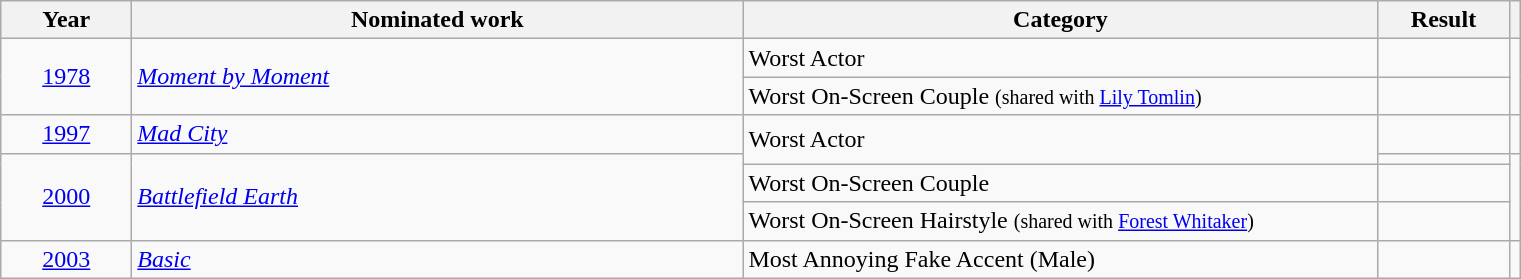<table class=wikitable>
<tr>
<th scope="col" style="width:5em;">Year</th>
<th scope="col" style="width:25em;">Nominated work</th>
<th scope="col" style="width:26em;">Category</th>
<th scope="col" style="width:5em;">Result</th>
<th></th>
</tr>
<tr>
<td align="center" rowspan="2"><a href='#'>1978</a></td>
<td rowspan="2"><em><a href='#'>Moment by Moment</a></em></td>
<td>Worst Actor</td>
<td></td>
<td align="center" rowspan="2"></td>
</tr>
<tr>
<td>Worst On-Screen Couple <small>(shared with <a href='#'>Lily Tomlin</a>)</small></td>
<td></td>
</tr>
<tr>
<td align="center"><a href='#'>1997</a></td>
<td><em><a href='#'>Mad City</a></em></td>
<td rowspan="2">Worst Actor</td>
<td></td>
<td align="center"></td>
</tr>
<tr>
<td align="center" rowspan="3"><a href='#'>2000</a></td>
<td rowspan="3"><em><a href='#'>Battlefield Earth</a></em></td>
<td></td>
<td align="center" rowspan="3"></td>
</tr>
<tr>
<td>Worst On-Screen Couple</td>
<td></td>
</tr>
<tr>
<td>Worst On-Screen Hairstyle <small>(shared with <a href='#'>Forest Whitaker</a>)</small></td>
<td></td>
</tr>
<tr>
<td align="center"><a href='#'>2003</a></td>
<td><em><a href='#'>Basic</a></em></td>
<td>Most Annoying Fake Accent (Male)</td>
<td></td>
<td align="center"></td>
</tr>
</table>
